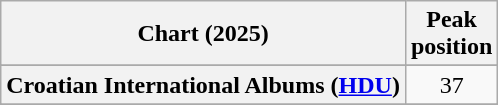<table class="wikitable sortable plainrowheaders" style="text-align:center">
<tr>
<th scope="col">Chart (2025)</th>
<th scope="col">Peak<br>position</th>
</tr>
<tr>
</tr>
<tr>
</tr>
<tr>
</tr>
<tr>
</tr>
<tr>
</tr>
<tr>
<th scope="row">Croatian International Albums (<a href='#'>HDU</a>)</th>
<td>37</td>
</tr>
<tr>
</tr>
<tr>
</tr>
<tr>
</tr>
<tr>
</tr>
</table>
